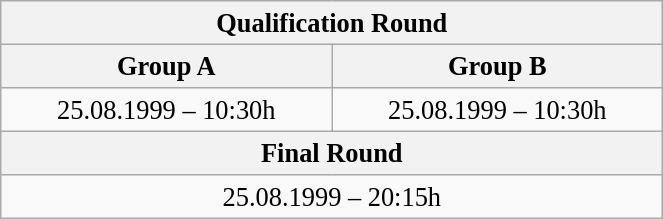<table class="wikitable" style=" text-align:center; font-size:110%;" width="35%">
<tr>
<th colspan="2">Qualification Round</th>
</tr>
<tr>
<th>Group A</th>
<th>Group B</th>
</tr>
<tr>
<td>25.08.1999 – 10:30h</td>
<td>25.08.1999 – 10:30h</td>
</tr>
<tr>
<th colspan="2">Final Round</th>
</tr>
<tr>
<td colspan="2">25.08.1999 – 20:15h</td>
</tr>
</table>
